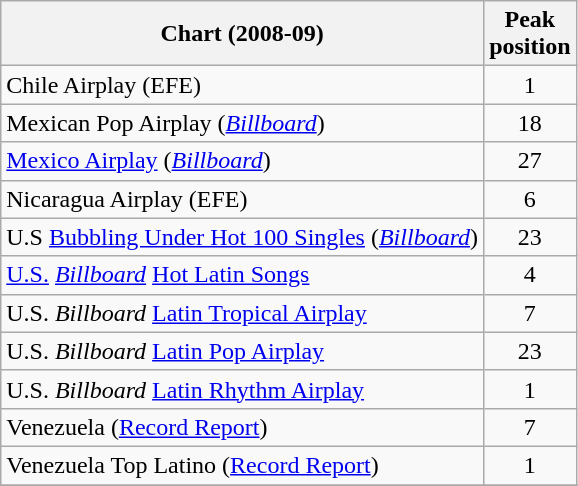<table class="wikitable sortable">
<tr>
<th align="center">Chart (2008-09)</th>
<th align="center">Peak<br>position</th>
</tr>
<tr>
<td>Chile Airplay (EFE)</td>
<td align="center">1</td>
</tr>
<tr>
<td>Mexican Pop Airplay (<a href='#'><em>Billboard</em></a>)</td>
<td align="center">18</td>
</tr>
<tr>
<td><a href='#'>Mexico Airplay</a> (<em><a href='#'>Billboard</a></em>)</td>
<td align="center">27</td>
</tr>
<tr>
<td>Nicaragua Airplay (EFE)</td>
<td align="center">6</td>
</tr>
<tr>
<td>U.S <a href='#'>Bubbling Under Hot 100 Singles</a> (<em><a href='#'>Billboard</a></em>)</td>
<td align="center">23</td>
</tr>
<tr>
<td><a href='#'>U.S.</a> <em><a href='#'>Billboard</a></em> <a href='#'>Hot Latin Songs</a></td>
<td align="center">4</td>
</tr>
<tr>
<td>U.S. <em>Billboard</em> <a href='#'>Latin Tropical Airplay</a></td>
<td align="center">7</td>
</tr>
<tr>
<td>U.S. <em>Billboard</em> <a href='#'>Latin Pop Airplay</a></td>
<td align="center">23</td>
</tr>
<tr>
<td>U.S. <em>Billboard</em> <a href='#'>Latin Rhythm Airplay</a></td>
<td align="center">1</td>
</tr>
<tr>
<td align="left">Venezuela (<a href='#'>Record Report</a>)</td>
<td align="center">7</td>
</tr>
<tr>
<td align="left">Venezuela Top Latino (<a href='#'>Record Report</a>)</td>
<td align="center">1</td>
</tr>
<tr>
</tr>
</table>
